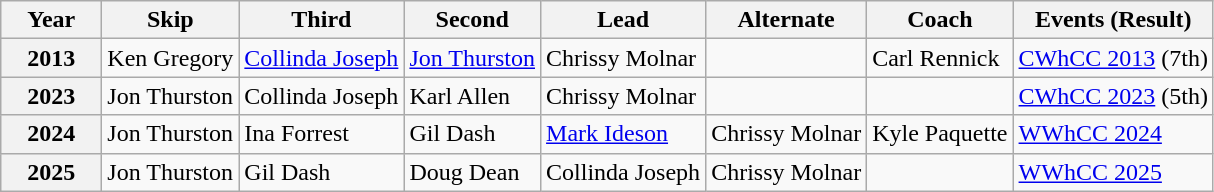<table class="wikitable">
<tr>
<th scope="col" width=60>Year</th>
<th scope="col">Skip</th>
<th scope="col">Third</th>
<th scope="col">Second</th>
<th scope="col">Lead</th>
<th scope="col">Alternate</th>
<th scope="col">Coach</th>
<th scope="col">Events (Result)</th>
</tr>
<tr>
<th scope="row">2013</th>
<td>Ken Gregory</td>
<td><a href='#'>Collinda Joseph</a></td>
<td><a href='#'>Jon Thurston</a></td>
<td>Chrissy Molnar</td>
<td></td>
<td>Carl Rennick</td>
<td><a href='#'>CWhCC 2013</a> (7th)</td>
</tr>
<tr>
<th scope="row">2023</th>
<td>Jon Thurston</td>
<td>Collinda Joseph</td>
<td>Karl Allen</td>
<td>Chrissy Molnar</td>
<td></td>
<td></td>
<td><a href='#'>CWhCC 2023</a> (5th)</td>
</tr>
<tr>
<th scope="row">2024</th>
<td>Jon Thurston</td>
<td>Ina Forrest</td>
<td>Gil Dash</td>
<td><a href='#'>Mark Ideson</a></td>
<td>Chrissy Molnar</td>
<td>Kyle Paquette</td>
<td><a href='#'>WWhCC 2024</a> </td>
</tr>
<tr>
<th scope="row">2025</th>
<td>Jon Thurston</td>
<td>Gil Dash</td>
<td>Doug Dean</td>
<td>Collinda Joseph</td>
<td>Chrissy Molnar</td>
<td></td>
<td><a href='#'>WWhCC 2025</a> </td>
</tr>
</table>
